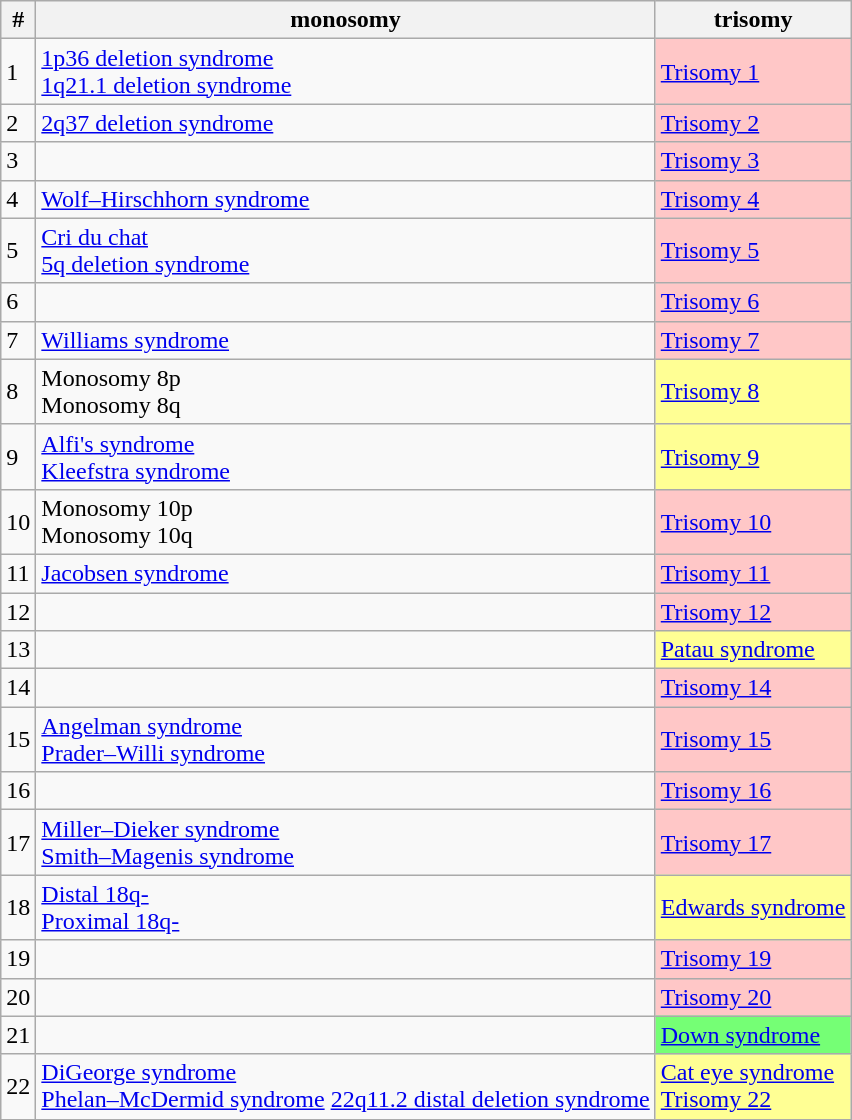<table class="wikitable">
<tr>
<th>#</th>
<th>monosomy</th>
<th>trisomy</th>
</tr>
<tr>
<td>1</td>
<td><a href='#'>1p36 deletion syndrome</a><br><a href='#'>1q21.1 deletion syndrome</a></td>
<td style="background: #ffc7c7; color:white;"><a href='#'>Trisomy 1</a></td>
</tr>
<tr>
<td>2</td>
<td><a href='#'>2q37 deletion syndrome</a></td>
<td style="background: #ffc7c7; color:white;"><a href='#'>Trisomy 2</a></td>
</tr>
<tr>
<td>3</td>
<td></td>
<td style="background: #ffc7c7; color:white;"><a href='#'>Trisomy 3</a></td>
</tr>
<tr>
<td>4</td>
<td><a href='#'>Wolf–Hirschhorn syndrome</a></td>
<td style="background: #ffc7c7; color:white;"><a href='#'>Trisomy 4</a></td>
</tr>
<tr>
<td>5</td>
<td><a href='#'>Cri du chat</a><br><a href='#'>5q deletion syndrome</a></td>
<td style="background: #ffc7c7; color:white;"><a href='#'>Trisomy 5</a></td>
</tr>
<tr>
<td>6</td>
<td></td>
<td style="background: #ffc7c7; color:white;"><a href='#'>Trisomy 6</a></td>
</tr>
<tr>
<td>7</td>
<td><a href='#'>Williams syndrome</a></td>
<td style="background: #ffc7c7; color:white;"><a href='#'>Trisomy 7</a></td>
</tr>
<tr>
<td>8</td>
<td>Monosomy 8p<br>Monosomy 8q</td>
<td style="background: #ffff94; color:white;"><a href='#'>Trisomy 8</a></td>
</tr>
<tr>
<td>9</td>
<td><a href='#'>Alfi's syndrome</a><br><a href='#'>Kleefstra syndrome</a></td>
<td style="background: #ffff94; color:white;"><a href='#'>Trisomy 9</a></td>
</tr>
<tr>
<td>10</td>
<td>Monosomy 10p<br>Monosomy 10q</td>
<td style="background: #ffc7c7; color:white;"><a href='#'>Trisomy 10</a></td>
</tr>
<tr>
<td>11</td>
<td><a href='#'>Jacobsen syndrome</a></td>
<td style="background: #ffc7c7; color:white;"><a href='#'>Trisomy 11</a></td>
</tr>
<tr>
<td>12</td>
<td></td>
<td style="background: #ffc7c7; color:white;"><a href='#'>Trisomy 12</a></td>
</tr>
<tr>
<td>13</td>
<td></td>
<td style="background: #ffff94; color:white;"><a href='#'>Patau syndrome</a></td>
</tr>
<tr>
<td>14</td>
<td></td>
<td style="background: #ffc7c7; color:white;"><a href='#'>Trisomy 14</a></td>
</tr>
<tr>
<td>15</td>
<td><a href='#'>Angelman syndrome</a><br><a href='#'>Prader–Willi syndrome</a></td>
<td style="background: #ffc7c7; color:white;"><a href='#'>Trisomy 15</a></td>
</tr>
<tr>
<td>16</td>
<td></td>
<td style="background: #ffc7c7; color:white;"><a href='#'>Trisomy 16</a></td>
</tr>
<tr>
<td>17</td>
<td><a href='#'>Miller–Dieker syndrome</a><br><a href='#'>Smith–Magenis syndrome</a></td>
<td style="background: #ffc7c7; color:white;"><a href='#'>Trisomy 17</a></td>
</tr>
<tr>
<td>18</td>
<td><a href='#'>Distal 18q-</a><br><a href='#'>Proximal 18q-</a></td>
<td style="background: #ffff94; color:white;"><a href='#'>Edwards syndrome</a></td>
</tr>
<tr>
<td>19</td>
<td></td>
<td style="background: #ffc7c7; color:white;"><a href='#'>Trisomy 19</a></td>
</tr>
<tr>
<td>20</td>
<td></td>
<td style="background: #ffc7c7; color:white;"><a href='#'>Trisomy 20</a></td>
</tr>
<tr>
<td>21</td>
<td></td>
<td style="background: #75ff75; color:white;"><a href='#'>Down syndrome</a></td>
</tr>
<tr>
<td>22</td>
<td><a href='#'>DiGeorge syndrome</a><br><a href='#'>Phelan–McDermid syndrome</a>
<a href='#'>22q11.2 distal deletion syndrome</a></td>
<td style="background: #ffff94; color:white;"><a href='#'>Cat eye syndrome</a><br><a href='#'>Trisomy 22</a></td>
</tr>
<tr>
</tr>
</table>
